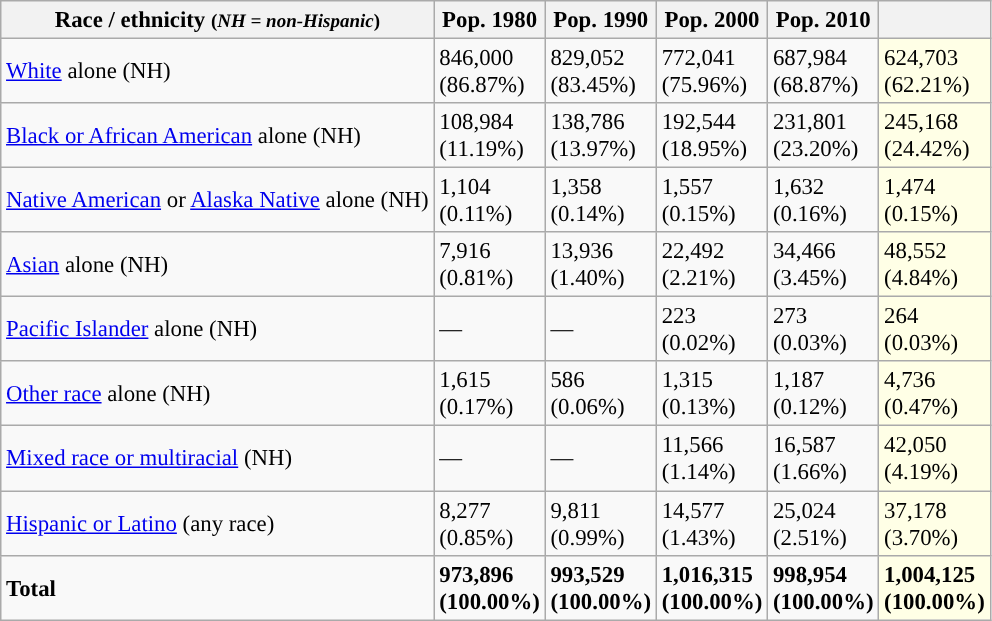<table class="wikitable sortable collapsible" style="font-size: 95%;">
<tr>
<th>Race / ethnicity <small>(<em>NH = non-Hispanic</em>)</small></th>
<th>Pop. 1980</th>
<th>Pop. 1990</th>
<th>Pop. 2000</th>
<th>Pop. 2010</th>
<th></th>
</tr>
<tr>
<td><a href='#'>White</a> alone (NH)</td>
<td>846,000<br>(86.87%)</td>
<td>829,052<br>(83.45%)</td>
<td>772,041<br>(75.96%)</td>
<td>687,984<br>(68.87%)</td>
<td style='background: #ffffe6;'>624,703<br>(62.21%)</td>
</tr>
<tr>
<td><a href='#'>Black or African American</a> alone (NH)</td>
<td>108,984<br>(11.19%)</td>
<td>138,786<br>(13.97%)</td>
<td>192,544<br>(18.95%)</td>
<td>231,801<br>(23.20%)</td>
<td style='background: #ffffe6;'>245,168<br>(24.42%)</td>
</tr>
<tr>
<td><a href='#'>Native American</a> or <a href='#'>Alaska Native</a> alone (NH)</td>
<td>1,104<br>(0.11%)</td>
<td>1,358<br>(0.14%)</td>
<td>1,557<br>(0.15%)</td>
<td>1,632<br>(0.16%)</td>
<td style='background: #ffffe6;'>1,474<br>(0.15%)</td>
</tr>
<tr>
<td><a href='#'>Asian</a> alone (NH)</td>
<td>7,916<br>(0.81%)</td>
<td>13,936<br>(1.40%)</td>
<td>22,492<br>(2.21%)</td>
<td>34,466<br>(3.45%)</td>
<td style='background: #ffffe6;'>48,552<br>(4.84%)</td>
</tr>
<tr>
<td><a href='#'>Pacific Islander</a> alone (NH)</td>
<td>—</td>
<td>—</td>
<td>223<br>(0.02%)</td>
<td>273<br>(0.03%)</td>
<td style='background: #ffffe6;'>264<br>(0.03%)</td>
</tr>
<tr>
<td><a href='#'>Other race</a> alone (NH)</td>
<td>1,615<br>(0.17%)</td>
<td>586<br>(0.06%)</td>
<td>1,315<br>(0.13%)</td>
<td>1,187<br>(0.12%)</td>
<td style='background: #ffffe6;'>4,736<br>(0.47%)</td>
</tr>
<tr>
<td><a href='#'>Mixed race or multiracial</a> (NH)</td>
<td>—</td>
<td>—</td>
<td>11,566<br>(1.14%)</td>
<td>16,587<br>(1.66%)</td>
<td style='background: #ffffe6;'>42,050<br>(4.19%)</td>
</tr>
<tr>
<td><a href='#'>Hispanic or Latino</a> (any race)</td>
<td>8,277<br>(0.85%)</td>
<td>9,811<br>(0.99%)</td>
<td>14,577<br>(1.43%)</td>
<td>25,024<br>(2.51%)</td>
<td style='background: #ffffe6;'>37,178<br>(3.70%)</td>
</tr>
<tr>
<td><strong>Total</strong></td>
<td><strong>973,896<br>(100.00%)</strong></td>
<td><strong>993,529<br>(100.00%)</strong></td>
<td><strong>1,016,315<br>(100.00%)</strong></td>
<td><strong>998,954<br>(100.00%)</strong></td>
<td style='background: #ffffe6;'><strong>1,004,125<br>(100.00%)</strong></td>
</tr>
</table>
